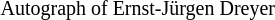<table class="floatright">
<tr>
<td></td>
</tr>
<tr align="center">
<td><small>Autograph of Ernst-Jürgen Dreyer</small></td>
</tr>
</table>
